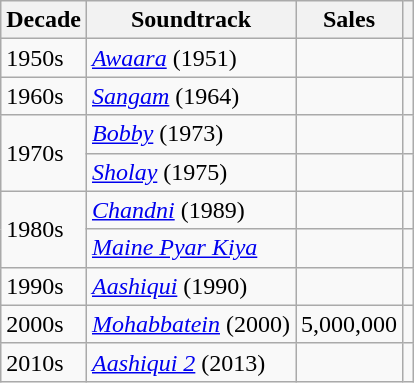<table class="wikitable sortable">
<tr>
<th scope="col">Decade</th>
<th scope="col">Soundtrack</th>
<th scope="col">Sales</th>
<th scope="col"></th>
</tr>
<tr>
<td>1950s</td>
<td><em><a href='#'>Awaara</a></em> (1951)</td>
<td></td>
<td></td>
</tr>
<tr>
<td>1960s</td>
<td><em><a href='#'>Sangam</a></em> (1964)</td>
<td></td>
<td></td>
</tr>
<tr>
<td rowspan="2">1970s</td>
<td><em><a href='#'>Bobby</a></em> (1973)</td>
<td></td>
<td></td>
</tr>
<tr>
<td><em><a href='#'>Sholay</a></em> (1975)</td>
<td></td>
<td></td>
</tr>
<tr>
<td rowspan="2">1980s</td>
<td><em><a href='#'>Chandni</a></em> (1989)</td>
<td></td>
<td></td>
</tr>
<tr>
<td><em><a href='#'>Maine Pyar Kiya</a></em></td>
<td></td>
<td></td>
</tr>
<tr>
<td>1990s</td>
<td><em><a href='#'>Aashiqui</a></em> (1990)</td>
<td></td>
<td></td>
</tr>
<tr>
<td>2000s</td>
<td><em><a href='#'>Mohabbatein</a></em> (2000)</td>
<td>5,000,000</td>
<td></td>
</tr>
<tr>
<td>2010s</td>
<td><em><a href='#'>Aashiqui 2</a></em> (2013)</td>
<td></td>
<td></td>
</tr>
</table>
